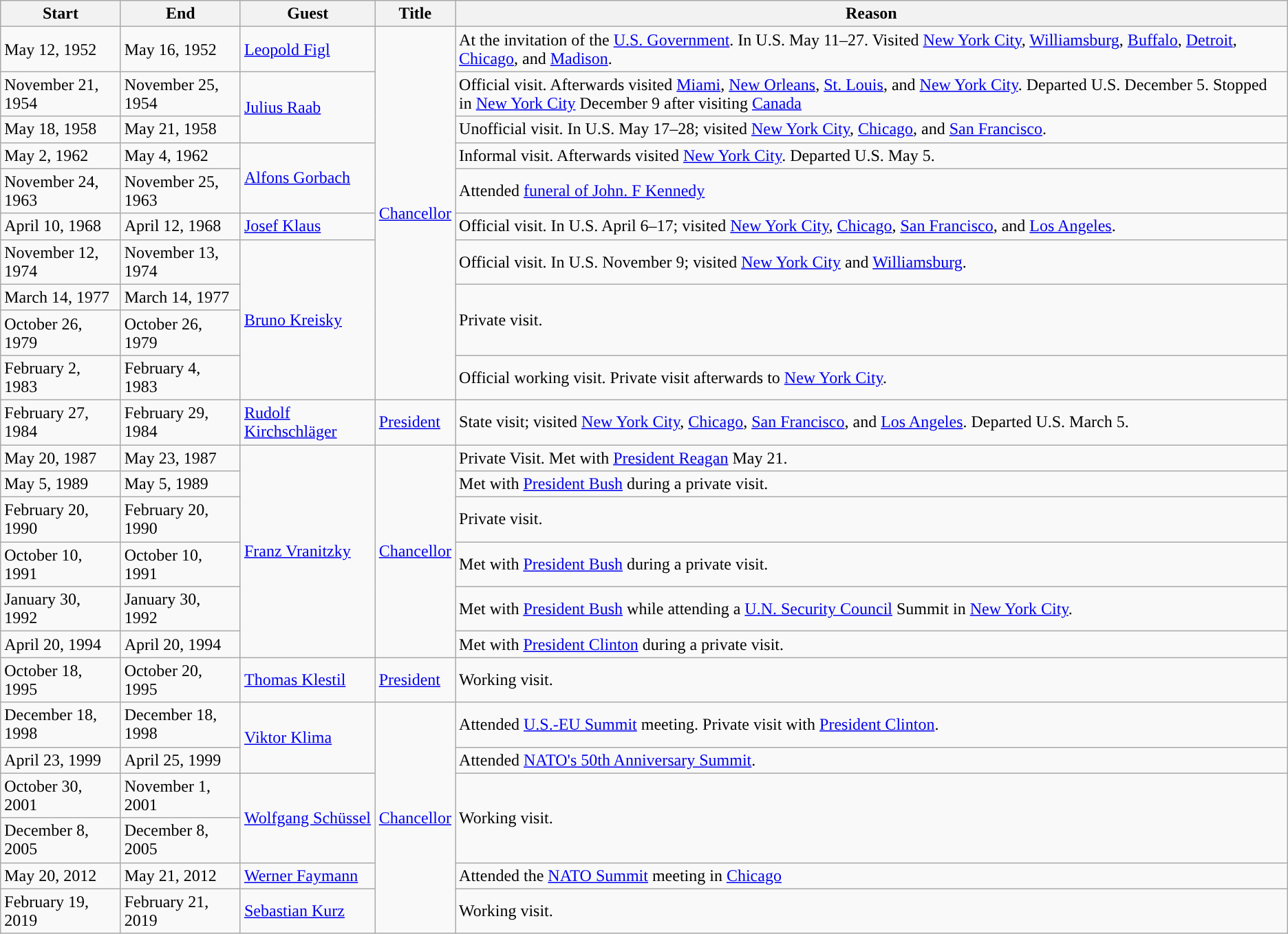<table class="wikitable sortable">
<tr>
<th>Start</th>
<th>End</th>
<th>Guest</th>
<th>Title</th>
<th>Reason</th>
</tr>
<tr>
<td>May 12, 1952</td>
<td>May 16, 1952</td>
<td><a href='#'>Leopold Figl</a></td>
<td rowspan=10><a href='#'>Chancellor</a></td>
<td>At the invitation of the <a href='#'>U.S. Government</a>. In U.S. May 11–27. Visited <a href='#'>New York City</a>, <a href='#'>Williamsburg</a>, <a href='#'>Buffalo</a>, <a href='#'>Detroit</a>, <a href='#'>Chicago</a>, and <a href='#'>Madison</a>.</td>
</tr>
<tr>
<td>November 21, 1954</td>
<td>November 25, 1954</td>
<td rowspan=2><a href='#'>Julius Raab</a></td>
<td>Official visit. Afterwards visited <a href='#'>Miami</a>, <a href='#'>New Orleans</a>, <a href='#'>St. Louis</a>, and <a href='#'>New York City</a>. Departed U.S. December 5. Stopped in <a href='#'>New York City</a> December 9 after visiting <a href='#'>Canada</a></td>
</tr>
<tr>
<td>May 18, 1958</td>
<td>May 21, 1958</td>
<td>Unofficial visit. In U.S. May 17–28; visited <a href='#'>New York City</a>, <a href='#'>Chicago</a>, and <a href='#'>San Francisco</a>.</td>
</tr>
<tr>
<td>May 2, 1962</td>
<td>May 4, 1962</td>
<td rowspan=2><a href='#'>Alfons Gorbach</a></td>
<td>Informal visit. Afterwards visited <a href='#'>New York City</a>. Departed U.S. May 5.</td>
</tr>
<tr>
<td>November 24, 1963</td>
<td>November 25, 1963</td>
<td>Attended <a href='#'>funeral of John. F Kennedy</a></td>
</tr>
<tr>
<td>April 10, 1968</td>
<td>April 12, 1968</td>
<td><a href='#'>Josef Klaus</a></td>
<td>Official visit. In U.S. April 6–17; visited <a href='#'>New York City</a>, <a href='#'>Chicago</a>, <a href='#'>San Francisco</a>, and <a href='#'>Los Angeles</a>.</td>
</tr>
<tr>
<td>November 12, 1974</td>
<td>November 13, 1974</td>
<td rowspan=4><a href='#'>Bruno Kreisky</a></td>
<td>Official visit. In U.S. November 9; visited <a href='#'>New York City</a> and <a href='#'>Williamsburg</a>.</td>
</tr>
<tr>
<td>March 14, 1977</td>
<td>March 14, 1977</td>
<td rowspan=2>Private visit.</td>
</tr>
<tr>
<td>October 26, 1979</td>
<td>October 26, 1979</td>
</tr>
<tr>
<td>February 2, 1983</td>
<td>February 4, 1983</td>
<td>Official working visit. Private visit afterwards to <a href='#'>New York City</a>.</td>
</tr>
<tr>
<td>February 27, 1984</td>
<td>February 29, 1984</td>
<td><a href='#'>Rudolf Kirchschläger</a></td>
<td><a href='#'>President</a></td>
<td>State visit; visited <a href='#'>New York City</a>, <a href='#'>Chicago</a>, <a href='#'>San Francisco</a>, and <a href='#'>Los Angeles</a>. Departed U.S. March 5.</td>
</tr>
<tr>
<td>May 20, 1987</td>
<td>May 23, 1987</td>
<td rowspan=6><a href='#'>Franz Vranitzky</a></td>
<td rowspan=6><a href='#'>Chancellor</a></td>
<td>Private Visit. Met with <a href='#'>President Reagan</a> May 21.</td>
</tr>
<tr>
<td>May 5, 1989</td>
<td>May 5, 1989</td>
<td>Met with <a href='#'>President Bush</a> during a private visit.</td>
</tr>
<tr>
<td>February 20, 1990</td>
<td>February 20, 1990</td>
<td>Private visit.</td>
</tr>
<tr>
<td>October 10, 1991</td>
<td>October 10, 1991</td>
<td>Met with <a href='#'>President Bush</a> during a private visit.</td>
</tr>
<tr>
<td>January 30, 1992</td>
<td>January 30, 1992</td>
<td>Met with <a href='#'>President Bush</a> while attending a <a href='#'>U.N. Security Council</a> Summit in <a href='#'>New York City</a>.</td>
</tr>
<tr>
<td>April 20, 1994</td>
<td>April 20, 1994</td>
<td>Met with <a href='#'>President Clinton</a> during a private visit.</td>
</tr>
<tr>
<td>October 18, 1995</td>
<td>October 20, 1995</td>
<td><a href='#'>Thomas Klestil</a></td>
<td><a href='#'>President</a></td>
<td>Working visit.</td>
</tr>
<tr>
<td>December 18, 1998</td>
<td>December 18, 1998</td>
<td rowspan=2><a href='#'>Viktor Klima</a></td>
<td rowspan=6><a href='#'>Chancellor</a></td>
<td>Attended <a href='#'>U.S.-EU Summit</a> meeting. Private visit with <a href='#'>President Clinton</a>.</td>
</tr>
<tr>
<td>April 23, 1999</td>
<td>April 25, 1999</td>
<td>Attended <a href='#'>NATO's 50th Anniversary Summit</a>.</td>
</tr>
<tr>
<td>October 30, 2001</td>
<td>November 1, 2001</td>
<td rowspan=2><a href='#'>Wolfgang Schüssel</a></td>
<td rowspan=2>Working visit.</td>
</tr>
<tr>
<td>December 8, 2005</td>
<td>December 8, 2005</td>
</tr>
<tr>
<td>May 20, 2012</td>
<td>May 21, 2012</td>
<td><a href='#'>Werner Faymann</a></td>
<td>Attended the <a href='#'>NATO Summit</a> meeting in <a href='#'>Chicago</a></td>
</tr>
<tr>
<td>February 19, 2019</td>
<td>February 21, 2019</td>
<td><a href='#'>Sebastian Kurz</a></td>
<td>Working visit.</td>
</tr>
</table>
